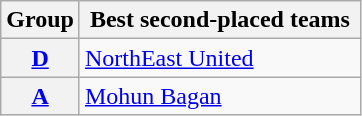<table class="wikitable">
<tr>
<th>Group</th>
<th width="180">Best second-placed teams</th>
</tr>
<tr>
<th><a href='#'>D</a></th>
<td><a href='#'>NorthEast United</a></td>
</tr>
<tr>
<th><a href='#'>A</a></th>
<td><a href='#'>Mohun Bagan</a></td>
</tr>
</table>
